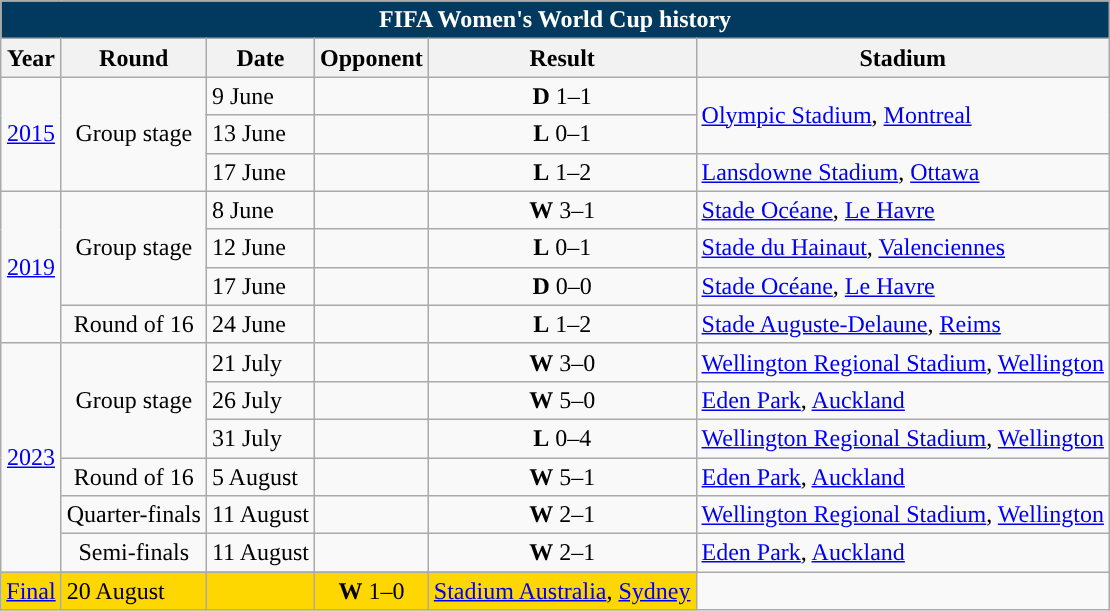<table class="wikitable sortable" style="text-align: center;font-size:100%;">
<tr>
<th colspan=6 style="background: #013A5E; color: #FFFFFF;">FIFA Women's World Cup history</th>
</tr>
<tr>
<th>Year</th>
<th>Round</th>
<th>Date</th>
<th>Opponent</th>
<th>Result</th>
<th>Stadium</th>
</tr>
<tr>
<td rowspan=3> <a href='#'>2015</a></td>
<td rowspan=3>Group stage</td>
<td align="left">9 June</td>
<td align="left"></td>
<td><strong>D</strong> 1–1</td>
<td rowspan=2 align="left"><a href='#'>Olympic Stadium</a>, <a href='#'>Montreal</a></td>
</tr>
<tr>
<td align="left">13 June</td>
<td align="left"></td>
<td><strong>L</strong> 0–1</td>
</tr>
<tr>
<td align="left">17 June</td>
<td align="left"></td>
<td><strong>L</strong> 1–2</td>
<td align="left"><a href='#'>Lansdowne Stadium</a>, <a href='#'>Ottawa</a></td>
</tr>
<tr>
<td rowspan=4> <a href='#'>2019</a></td>
<td rowspan=3>Group stage</td>
<td align="left">8 June</td>
<td align="left"></td>
<td><strong>W</strong> 3–1</td>
<td align="left"><a href='#'>Stade Océane</a>, <a href='#'>Le Havre</a></td>
</tr>
<tr>
<td align="left">12 June</td>
<td align="left"></td>
<td><strong>L</strong> 0–1</td>
<td align="left"><a href='#'>Stade du Hainaut</a>, <a href='#'>Valenciennes</a></td>
</tr>
<tr>
<td align="left">17 June</td>
<td align="left"></td>
<td><strong>D</strong> 0–0</td>
<td align="left"><a href='#'>Stade Océane</a>, <a href='#'>Le Havre</a></td>
</tr>
<tr>
<td>Round of 16</td>
<td align="left">24 June</td>
<td align="left"></td>
<td><strong>L</strong> 1–2</td>
<td align="left"><a href='#'>Stade Auguste-Delaune</a>, <a href='#'>Reims</a></td>
</tr>
<tr>
<td rowspan=7>  <a href='#'>2023</a></td>
<td rowspan=3>Group stage</td>
<td align="left">21 July</td>
<td align="left"></td>
<td><strong>W</strong> 3–0</td>
<td align="left"><a href='#'>Wellington Regional Stadium</a>, <a href='#'>Wellington</a></td>
</tr>
<tr>
<td align="left">26 July</td>
<td align="left"></td>
<td><strong>W</strong> 5–0</td>
<td align="left"><a href='#'>Eden Park</a>, <a href='#'>Auckland</a></td>
</tr>
<tr>
<td align="left">31 July</td>
<td align="left"></td>
<td><strong>L</strong> 0–4</td>
<td align="left"><a href='#'>Wellington Regional Stadium</a>, <a href='#'>Wellington</a></td>
</tr>
<tr>
<td>Round of 16</td>
<td align="left">5 August</td>
<td align="left"></td>
<td><strong>W</strong> 5–1</td>
<td align="left"><a href='#'>Eden Park</a>, <a href='#'>Auckland</a></td>
</tr>
<tr>
<td>Quarter-finals</td>
<td align="left">11 August</td>
<td align="left"></td>
<td><strong>W</strong> 2–1 </td>
<td align="left"><a href='#'>Wellington Regional Stadium</a>, <a href='#'>Wellington</a></td>
</tr>
<tr>
<td>Semi-finals</td>
<td align="left">11 August</td>
<td align="left"></td>
<td><strong>W</strong> 2–1</td>
<td align="left"><a href='#'>Eden Park</a>, <a href='#'>Auckland</a></td>
</tr>
<tr>
</tr>
<tr style="background:gold;">
<td><a href='#'>Final</a></td>
<td align="left">20 August</td>
<td align="left"></td>
<td><strong>W</strong> 1–0</td>
<td align="left"><a href='#'>Stadium Australia</a>, <a href='#'>Sydney</a></td>
</tr>
</table>
